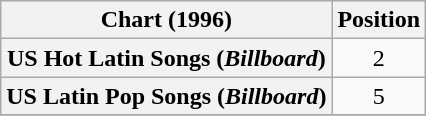<table class="wikitable plainrowheaders sortable" style="text-align:center;">
<tr>
<th scope="col">Chart (1996)</th>
<th scope="col">Position</th>
</tr>
<tr>
<th scope="row">US Hot Latin Songs (<em>Billboard</em>)</th>
<td>2</td>
</tr>
<tr>
<th scope="row">US Latin Pop Songs (<em>Billboard</em>)</th>
<td>5</td>
</tr>
<tr>
</tr>
</table>
